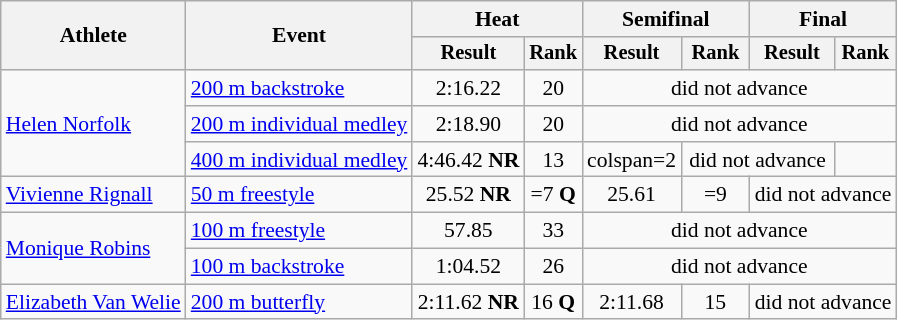<table class="wikitable" style="font-size:90%;text-align:center;">
<tr>
<th rowspan=2>Athlete</th>
<th rowspan=2>Event</th>
<th colspan=2>Heat</th>
<th colspan=2>Semifinal</th>
<th colspan=2>Final</th>
</tr>
<tr style="font-size:95%">
<th>Result</th>
<th>Rank</th>
<th>Result</th>
<th>Rank</th>
<th>Result</th>
<th>Rank</th>
</tr>
<tr>
<td align=left rowspan=3><a href='#'>Helen Norfolk</a></td>
<td align=left><a href='#'>200 m backstroke</a></td>
<td>2:16.22</td>
<td>20</td>
<td colspan=4>did not advance</td>
</tr>
<tr>
<td align=left><a href='#'>200 m individual medley</a></td>
<td>2:18.90</td>
<td>20</td>
<td colspan=4>did not advance</td>
</tr>
<tr>
<td align=left><a href='#'>400 m individual medley</a></td>
<td>4:46.42 <strong>NR</strong></td>
<td>13</td>
<td>colspan=2  </td>
<td colspan=2>did not advance</td>
</tr>
<tr>
<td align=left><a href='#'>Vivienne Rignall</a></td>
<td align=left><a href='#'>50 m freestyle</a></td>
<td>25.52 <strong>NR</strong></td>
<td>=7 <strong>Q</strong></td>
<td>25.61</td>
<td>=9</td>
<td colspan=2>did not advance</td>
</tr>
<tr>
<td align=left rowspan=2><a href='#'>Monique Robins</a></td>
<td align=left><a href='#'>100 m freestyle</a></td>
<td>57.85</td>
<td>33</td>
<td colspan=4>did not advance</td>
</tr>
<tr>
<td align=left><a href='#'>100 m backstroke</a></td>
<td>1:04.52</td>
<td>26</td>
<td colspan=4>did not advance</td>
</tr>
<tr>
<td align=left><a href='#'>Elizabeth Van Welie</a></td>
<td align=left><a href='#'>200 m butterfly</a></td>
<td>2:11.62 <strong>NR</strong></td>
<td>16 <strong>Q</strong></td>
<td>2:11.68</td>
<td>15</td>
<td colspan=2>did not advance</td>
</tr>
</table>
